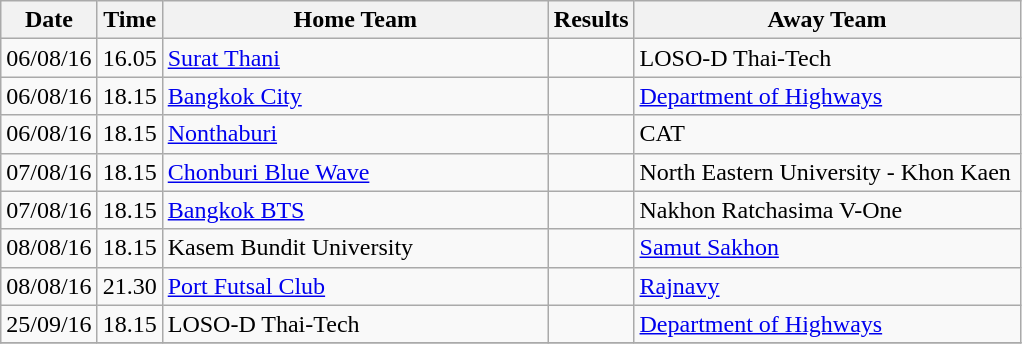<table class="wikitable">
<tr>
<th>Date</th>
<th>Time</th>
<th width="250pt">Home Team</th>
<th>Results</th>
<th width="250pt">Away Team</th>
</tr>
<tr>
<td>06/08/16</td>
<td>16.05</td>
<td><a href='#'>Surat Thani</a></td>
<td></td>
<td>LOSO-D Thai-Tech</td>
</tr>
<tr>
<td>06/08/16</td>
<td>18.15</td>
<td><a href='#'>Bangkok City</a></td>
<td></td>
<td><a href='#'>Department of Highways</a></td>
</tr>
<tr>
<td>06/08/16</td>
<td>18.15</td>
<td><a href='#'>Nonthaburi</a></td>
<td></td>
<td>CAT</td>
</tr>
<tr>
<td>07/08/16</td>
<td>18.15</td>
<td><a href='#'>Chonburi Blue Wave</a></td>
<td></td>
<td>North Eastern University - Khon Kaen</td>
</tr>
<tr>
<td>07/08/16</td>
<td>18.15</td>
<td><a href='#'>Bangkok BTS</a></td>
<td></td>
<td>Nakhon Ratchasima V-One</td>
</tr>
<tr>
<td>08/08/16</td>
<td>18.15</td>
<td>Kasem Bundit University</td>
<td></td>
<td><a href='#'>Samut Sakhon</a></td>
</tr>
<tr>
<td>08/08/16</td>
<td>21.30</td>
<td><a href='#'>Port Futsal Club</a></td>
<td></td>
<td><a href='#'>Rajnavy</a></td>
</tr>
<tr>
<td>25/09/16</td>
<td>18.15</td>
<td>LOSO-D Thai-Tech</td>
<td></td>
<td><a href='#'>Department of Highways</a></td>
</tr>
<tr>
</tr>
</table>
